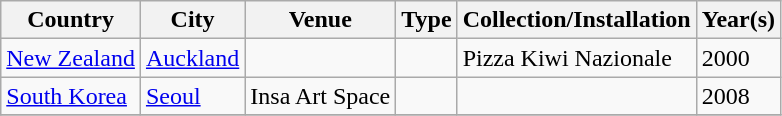<table class="wikitable sortable">
<tr>
<th>Country</th>
<th>City</th>
<th>Venue</th>
<th>Type</th>
<th>Collection/Installation</th>
<th>Year(s)</th>
</tr>
<tr>
<td><a href='#'>New Zealand</a></td>
<td><a href='#'>Auckland</a></td>
<td></td>
<td></td>
<td>Pizza Kiwi Nazionale</td>
<td>2000</td>
</tr>
<tr>
<td><a href='#'>South Korea</a></td>
<td><a href='#'>Seoul</a></td>
<td>Insa Art Space</td>
<td></td>
<td></td>
<td>2008</td>
</tr>
<tr>
</tr>
</table>
